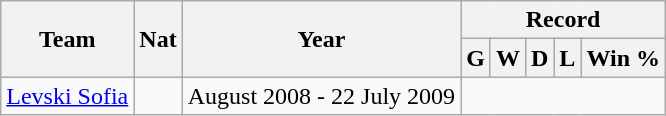<table class="wikitable" style="text-align: center">
<tr>
<th rowspan="2">Team</th>
<th rowspan="2">Nat</th>
<th rowspan="2">Year</th>
<th colspan="5">Record</th>
</tr>
<tr>
<th>G</th>
<th>W</th>
<th>D</th>
<th>L</th>
<th>Win %</th>
</tr>
<tr>
<td><a href='#'>Levski Sofia</a></td>
<td></td>
<td>August 2008 - 22 July 2009<br></td>
</tr>
</table>
